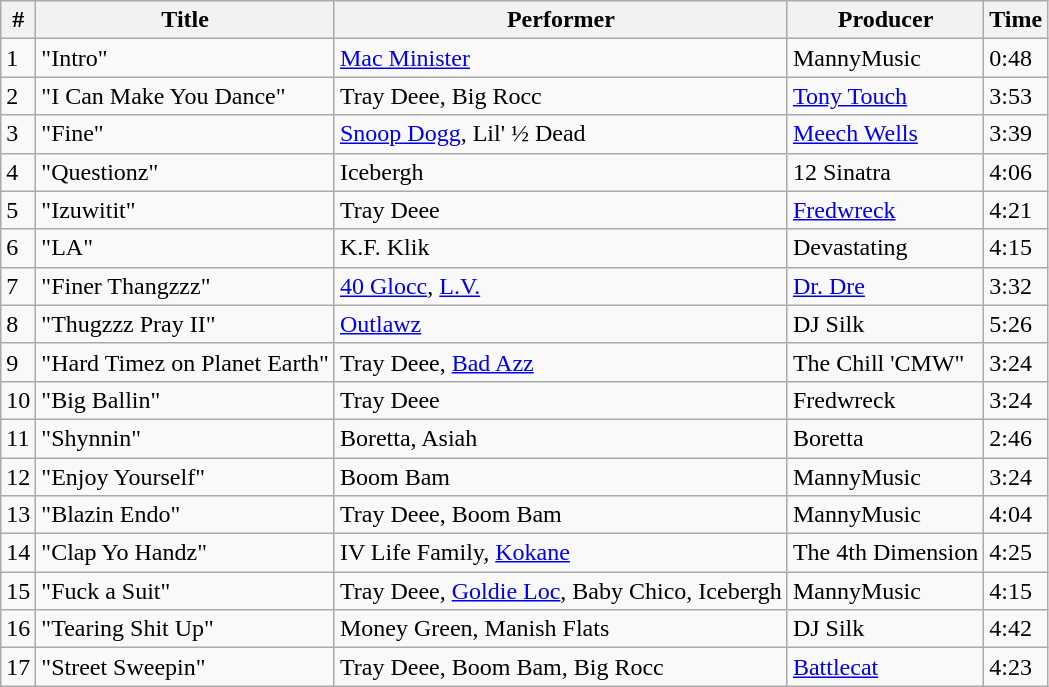<table class="wikitable">
<tr>
<th align="center">#</th>
<th align="center">Title</th>
<th align="center">Performer</th>
<th align="center">Producer</th>
<th align="center">Time</th>
</tr>
<tr>
<td>1</td>
<td>"Intro"</td>
<td><a href='#'>Mac Minister</a></td>
<td>MannyMusic</td>
<td>0:48</td>
</tr>
<tr>
<td>2</td>
<td>"I Can Make You Dance"</td>
<td>Tray Deee, Big Rocc</td>
<td><a href='#'>Tony Touch</a></td>
<td>3:53</td>
</tr>
<tr>
<td>3</td>
<td>"Fine"</td>
<td><a href='#'>Snoop Dogg</a>, Lil' ½ Dead</td>
<td><a href='#'>Meech Wells</a></td>
<td>3:39</td>
</tr>
<tr>
<td>4</td>
<td>"Questionz"</td>
<td>Icebergh</td>
<td>12 Sinatra</td>
<td>4:06</td>
</tr>
<tr>
<td>5</td>
<td>"Izuwitit"</td>
<td>Tray Deee</td>
<td><a href='#'>Fredwreck</a></td>
<td>4:21</td>
</tr>
<tr>
<td>6</td>
<td>"LA"</td>
<td>K.F. Klik</td>
<td>Devastating</td>
<td>4:15</td>
</tr>
<tr>
<td>7</td>
<td>"Finer Thangzzz"</td>
<td><a href='#'>40 Glocc</a>, <a href='#'>L.V.</a></td>
<td><a href='#'>Dr. Dre</a></td>
<td>3:32</td>
</tr>
<tr>
<td>8</td>
<td>"Thugzzz Pray II"</td>
<td><a href='#'>Outlawz</a></td>
<td>DJ Silk</td>
<td>5:26</td>
</tr>
<tr>
<td>9</td>
<td>"Hard Timez on Planet Earth"</td>
<td>Tray Deee, <a href='#'>Bad Azz</a></td>
<td>The Chill 'CMW"</td>
<td>3:24</td>
</tr>
<tr>
<td>10</td>
<td>"Big Ballin"</td>
<td>Tray Deee</td>
<td>Fredwreck</td>
<td>3:24</td>
</tr>
<tr>
<td>11</td>
<td>"Shynnin"</td>
<td>Boretta, Asiah</td>
<td>Boretta</td>
<td>2:46</td>
</tr>
<tr>
<td>12</td>
<td>"Enjoy Yourself"</td>
<td>Boom Bam</td>
<td>MannyMusic</td>
<td>3:24</td>
</tr>
<tr>
<td>13</td>
<td>"Blazin Endo"</td>
<td>Tray Deee, Boom Bam</td>
<td>MannyMusic</td>
<td>4:04</td>
</tr>
<tr>
<td>14</td>
<td>"Clap Yo Handz"</td>
<td>IV Life Family, <a href='#'>Kokane</a></td>
<td>The 4th Dimension</td>
<td>4:25</td>
</tr>
<tr>
<td>15</td>
<td>"Fuck a Suit"</td>
<td>Tray Deee, <a href='#'>Goldie Loc</a>, Baby Chico, Icebergh</td>
<td>MannyMusic</td>
<td>4:15</td>
</tr>
<tr>
<td>16</td>
<td>"Tearing Shit Up"</td>
<td>Money Green, Manish Flats</td>
<td>DJ Silk</td>
<td>4:42</td>
</tr>
<tr>
<td>17</td>
<td>"Street Sweepin"</td>
<td>Tray Deee, Boom Bam, Big Rocc</td>
<td><a href='#'>Battlecat</a></td>
<td>4:23</td>
</tr>
</table>
